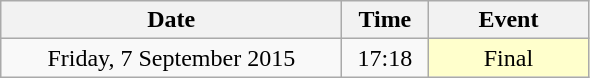<table class = "wikitable" style="text-align:center;">
<tr>
<th width=220>Date</th>
<th width=50>Time</th>
<th width=100>Event</th>
</tr>
<tr>
<td>Friday, 7 September 2015</td>
<td>17:18</td>
<td bgcolor=ffffcc>Final</td>
</tr>
</table>
